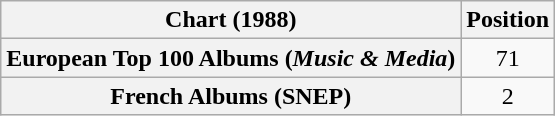<table class="wikitable sortable plainrowheaders" style="text-align:center">
<tr>
<th scope="col">Chart (1988)</th>
<th scope="col">Position</th>
</tr>
<tr>
<th scope="row">European Top 100 Albums (<em>Music & Media</em>)</th>
<td>71</td>
</tr>
<tr>
<th scope="row">French Albums (SNEP)</th>
<td>2</td>
</tr>
</table>
